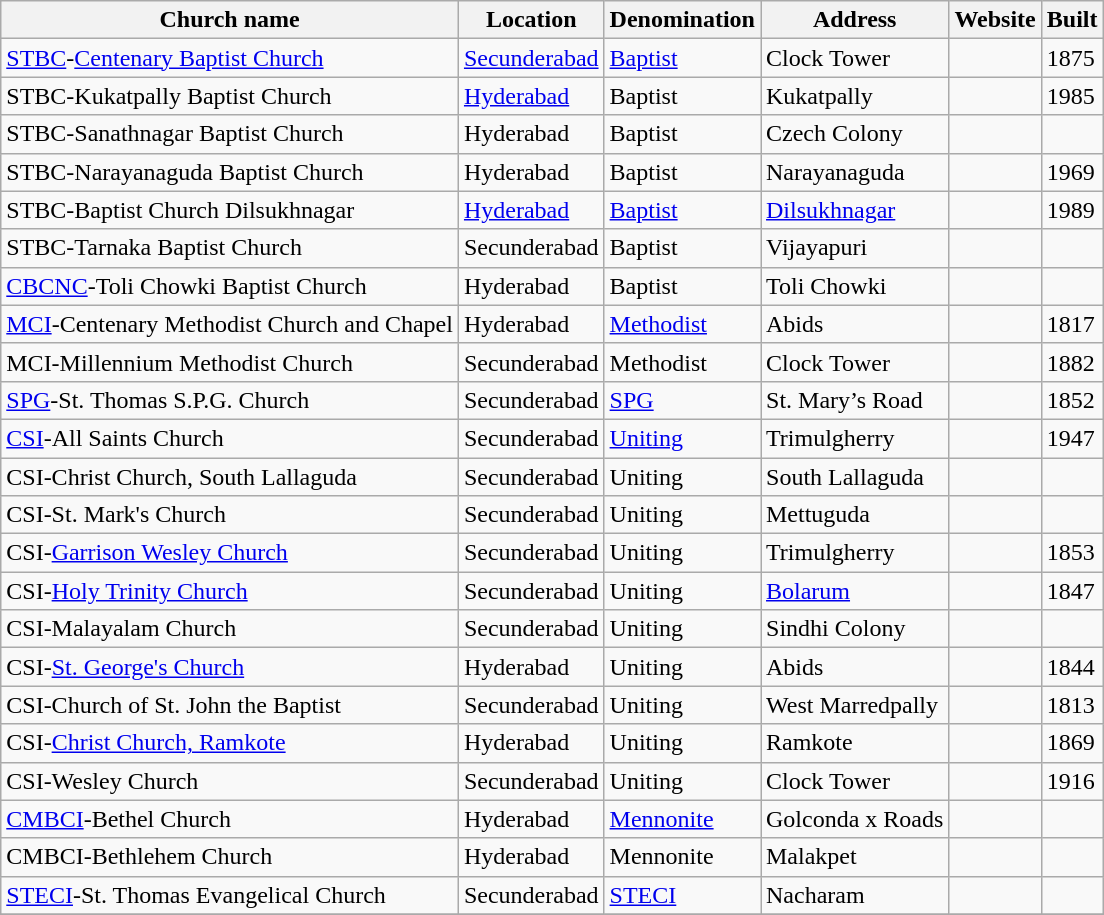<table class="wikitable sortable">
<tr>
<th>Church name</th>
<th>Location</th>
<th>Denomination</th>
<th>Address</th>
<th>Website</th>
<th>Built</th>
</tr>
<tr>
<td><a href='#'>STBC</a>-<a href='#'>Centenary Baptist Church</a></td>
<td><a href='#'>Secunderabad</a></td>
<td><a href='#'>Baptist</a></td>
<td>Clock Tower</td>
<td></td>
<td>1875</td>
</tr>
<tr>
<td>STBC-Kukatpally Baptist Church</td>
<td><a href='#'>Hyderabad</a></td>
<td>Baptist</td>
<td>Kukatpally</td>
<td></td>
<td>1985</td>
</tr>
<tr>
<td>STBC-Sanathnagar Baptist Church</td>
<td>Hyderabad</td>
<td>Baptist</td>
<td>Czech Colony</td>
<td></td>
<td></td>
</tr>
<tr>
<td>STBC-Narayanaguda Baptist Church</td>
<td>Hyderabad</td>
<td>Baptist</td>
<td>Narayanaguda</td>
<td></td>
<td>1969</td>
</tr>
<tr>
<td>STBC-Baptist Church Dilsukhnagar</td>
<td><a href='#'>Hyderabad</a></td>
<td><a href='#'>Baptist</a></td>
<td><a href='#'>Dilsukhnagar</a></td>
<td></td>
<td>1989</td>
</tr>
<tr>
<td>STBC-Tarnaka Baptist Church</td>
<td>Secunderabad</td>
<td>Baptist</td>
<td>Vijayapuri</td>
<td></td>
<td></td>
</tr>
<tr>
<td><a href='#'>CBCNC</a>-Toli Chowki Baptist Church</td>
<td>Hyderabad</td>
<td>Baptist</td>
<td>Toli Chowki</td>
<td></td>
<td></td>
</tr>
<tr>
<td><a href='#'>MCI</a>-Centenary Methodist Church and Chapel</td>
<td>Hyderabad</td>
<td><a href='#'>Methodist</a></td>
<td>Abids</td>
<td></td>
<td>1817</td>
</tr>
<tr>
<td>MCI-Millennium Methodist Church</td>
<td>Secunderabad</td>
<td>Methodist</td>
<td>Clock Tower</td>
<td></td>
<td>1882</td>
</tr>
<tr>
<td><a href='#'>SPG</a>-St. Thomas S.P.G. Church</td>
<td>Secunderabad</td>
<td><a href='#'>SPG</a></td>
<td>St. Mary’s Road</td>
<td></td>
<td>1852</td>
</tr>
<tr>
<td><a href='#'>CSI</a>-All Saints Church</td>
<td>Secunderabad</td>
<td><a href='#'>Uniting</a></td>
<td>Trimulgherry</td>
<td></td>
<td>1947</td>
</tr>
<tr>
<td>CSI-Christ Church, South Lallaguda</td>
<td>Secunderabad</td>
<td>Uniting</td>
<td>South Lallaguda</td>
<td></td>
<td></td>
</tr>
<tr>
<td>CSI-St. Mark's Church</td>
<td>Secunderabad</td>
<td>Uniting</td>
<td>Mettuguda</td>
<td></td>
<td></td>
</tr>
<tr>
<td>CSI-<a href='#'>Garrison Wesley Church</a></td>
<td>Secunderabad</td>
<td>Uniting</td>
<td>Trimulgherry</td>
<td></td>
<td>1853</td>
</tr>
<tr>
<td>CSI-<a href='#'>Holy Trinity Church</a></td>
<td>Secunderabad</td>
<td>Uniting</td>
<td><a href='#'>Bolarum</a></td>
<td></td>
<td>1847</td>
</tr>
<tr>
<td>CSI-Malayalam Church</td>
<td>Secunderabad</td>
<td>Uniting</td>
<td>Sindhi Colony</td>
<td></td>
<td></td>
</tr>
<tr>
<td>CSI-<a href='#'>St. George's Church</a></td>
<td>Hyderabad</td>
<td>Uniting</td>
<td>Abids</td>
<td></td>
<td>1844</td>
</tr>
<tr>
<td>CSI-Church of St. John the Baptist</td>
<td>Secunderabad</td>
<td>Uniting</td>
<td>West Marredpally</td>
<td></td>
<td>1813</td>
</tr>
<tr>
<td>CSI-<a href='#'>Christ Church, Ramkote</a></td>
<td>Hyderabad</td>
<td>Uniting</td>
<td>Ramkote</td>
<td></td>
<td>1869</td>
</tr>
<tr>
<td>CSI-Wesley Church</td>
<td>Secunderabad</td>
<td>Uniting</td>
<td>Clock Tower</td>
<td></td>
<td>1916</td>
</tr>
<tr>
<td><a href='#'>CMBCI</a>-Bethel Church</td>
<td>Hyderabad</td>
<td><a href='#'>Mennonite</a></td>
<td>Golconda x Roads</td>
<td></td>
<td></td>
</tr>
<tr>
<td>CMBCI-Bethlehem Church</td>
<td>Hyderabad</td>
<td>Mennonite</td>
<td>Malakpet</td>
<td></td>
<td></td>
</tr>
<tr>
<td><a href='#'>STECI</a>-St. Thomas Evangelical Church</td>
<td>Secunderabad</td>
<td><a href='#'>STECI</a></td>
<td>Nacharam</td>
<td></td>
<td></td>
</tr>
<tr>
</tr>
</table>
